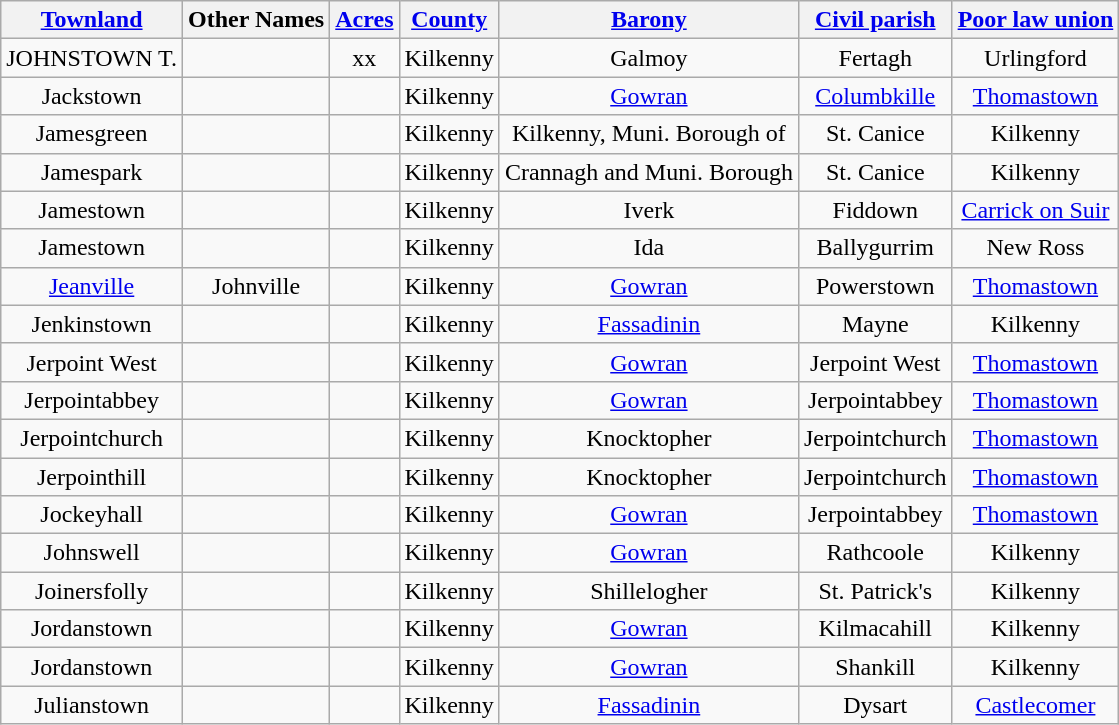<table class="wikitable sortable" style="border:1px; text-align:center">
<tr>
<th><a href='#'>Townland</a></th>
<th>Other Names</th>
<th><a href='#'>Acres</a></th>
<th><a href='#'>County</a></th>
<th><a href='#'>Barony</a></th>
<th><a href='#'>Civil parish</a></th>
<th><a href='#'>Poor law union</a></th>
</tr>
<tr>
<td>JOHNSTOWN T.</td>
<td></td>
<td>xx</td>
<td>Kilkenny</td>
<td>Galmoy</td>
<td>Fertagh</td>
<td>Urlingford</td>
</tr>
<tr>
<td>Jackstown</td>
<td></td>
<td></td>
<td>Kilkenny</td>
<td><a href='#'>Gowran</a></td>
<td><a href='#'>Columbkille</a></td>
<td><a href='#'>Thomastown</a></td>
</tr>
<tr>
<td>Jamesgreen</td>
<td></td>
<td></td>
<td>Kilkenny</td>
<td>Kilkenny, Muni. Borough of</td>
<td>St. Canice</td>
<td>Kilkenny</td>
</tr>
<tr>
<td>Jamespark</td>
<td></td>
<td></td>
<td>Kilkenny</td>
<td>Crannagh and Muni. Borough</td>
<td>St. Canice</td>
<td>Kilkenny</td>
</tr>
<tr>
<td>Jamestown</td>
<td></td>
<td></td>
<td>Kilkenny</td>
<td>Iverk</td>
<td>Fiddown</td>
<td><a href='#'>Carrick on Suir</a></td>
</tr>
<tr>
<td>Jamestown</td>
<td></td>
<td></td>
<td>Kilkenny</td>
<td>Ida</td>
<td>Ballygurrim</td>
<td>New Ross</td>
</tr>
<tr>
<td><a href='#'>Jeanville</a></td>
<td>Johnville</td>
<td></td>
<td>Kilkenny</td>
<td><a href='#'>Gowran</a></td>
<td>Powerstown</td>
<td><a href='#'>Thomastown</a></td>
</tr>
<tr>
<td>Jenkinstown</td>
<td></td>
<td></td>
<td>Kilkenny</td>
<td><a href='#'>Fassadinin</a></td>
<td>Mayne</td>
<td>Kilkenny</td>
</tr>
<tr>
<td>Jerpoint West</td>
<td></td>
<td></td>
<td>Kilkenny</td>
<td><a href='#'>Gowran</a></td>
<td>Jerpoint West</td>
<td><a href='#'>Thomastown</a></td>
</tr>
<tr>
<td>Jerpointabbey</td>
<td></td>
<td></td>
<td>Kilkenny</td>
<td><a href='#'>Gowran</a></td>
<td>Jerpointabbey</td>
<td><a href='#'>Thomastown</a></td>
</tr>
<tr>
<td>Jerpointchurch</td>
<td></td>
<td></td>
<td>Kilkenny</td>
<td>Knocktopher</td>
<td>Jerpointchurch</td>
<td><a href='#'>Thomastown</a></td>
</tr>
<tr>
<td>Jerpointhill</td>
<td></td>
<td></td>
<td>Kilkenny</td>
<td>Knocktopher</td>
<td>Jerpointchurch</td>
<td><a href='#'>Thomastown</a></td>
</tr>
<tr>
<td>Jockeyhall</td>
<td></td>
<td></td>
<td>Kilkenny</td>
<td><a href='#'>Gowran</a></td>
<td>Jerpointabbey</td>
<td><a href='#'>Thomastown</a></td>
</tr>
<tr>
<td>Johnswell</td>
<td></td>
<td></td>
<td>Kilkenny</td>
<td><a href='#'>Gowran</a></td>
<td>Rathcoole</td>
<td>Kilkenny</td>
</tr>
<tr>
<td>Joinersfolly</td>
<td></td>
<td></td>
<td>Kilkenny</td>
<td>Shillelogher</td>
<td>St. Patrick's</td>
<td>Kilkenny</td>
</tr>
<tr>
<td>Jordanstown</td>
<td></td>
<td></td>
<td>Kilkenny</td>
<td><a href='#'>Gowran</a></td>
<td>Kilmacahill</td>
<td>Kilkenny</td>
</tr>
<tr>
<td>Jordanstown</td>
<td></td>
<td></td>
<td>Kilkenny</td>
<td><a href='#'>Gowran</a></td>
<td>Shankill</td>
<td>Kilkenny</td>
</tr>
<tr>
<td>Julianstown</td>
<td></td>
<td></td>
<td>Kilkenny</td>
<td><a href='#'>Fassadinin</a></td>
<td>Dysart</td>
<td><a href='#'>Castlecomer</a></td>
</tr>
</table>
